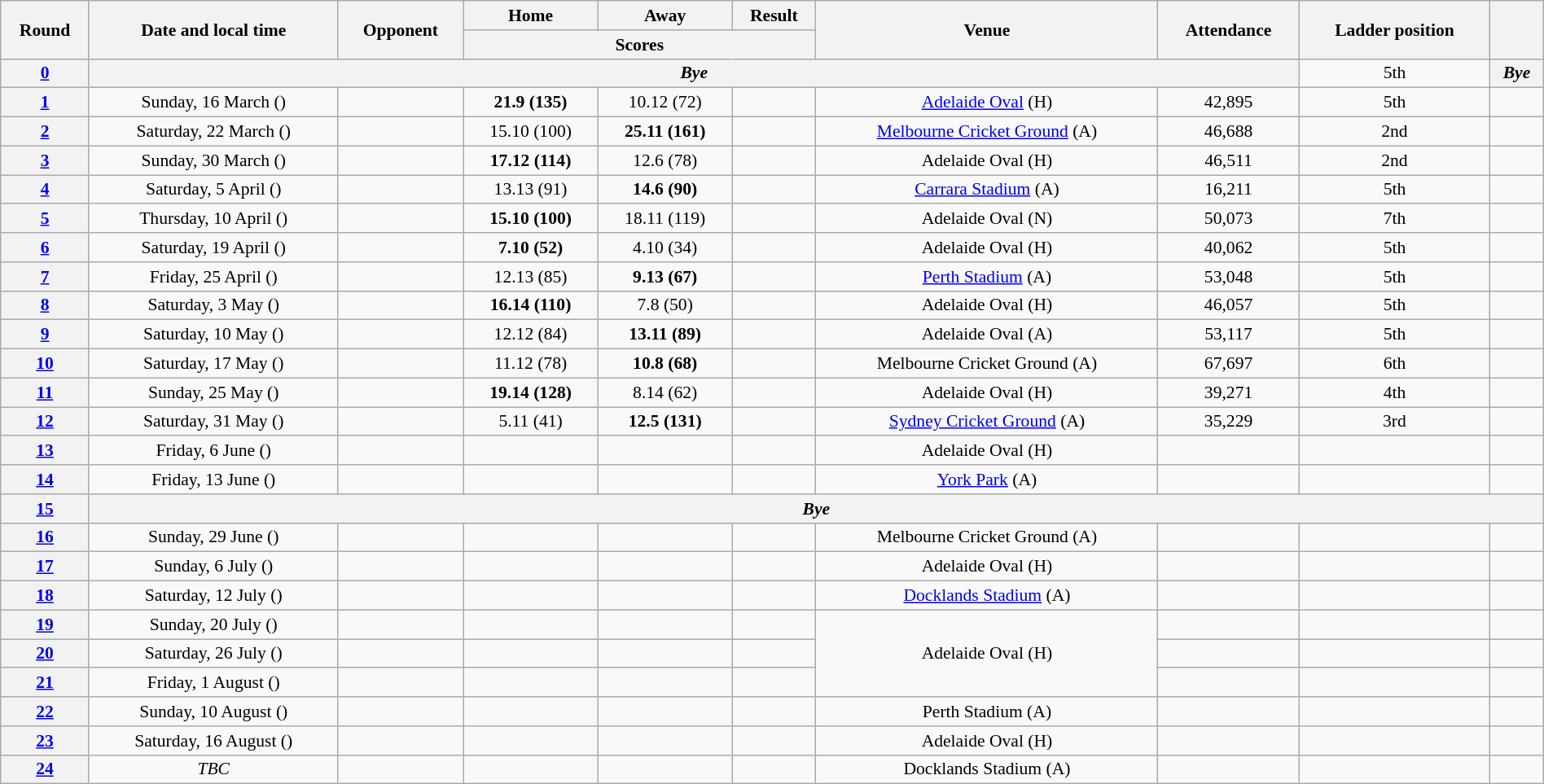<table class="wikitable plainrowheaders" style="font-size:90%; width:100%; text-align:center;">
<tr>
<th rowspan="2" scope="col">Round</th>
<th rowspan="2" scope="col">Date and local time</th>
<th rowspan="2" scope="col">Opponent</th>
<th scope="col">Home</th>
<th scope="col">Away</th>
<th scope="col">Result</th>
<th rowspan="2" scope="col">Venue</th>
<th rowspan="2" scope="col">Attendance</th>
<th rowspan="2" scope="col">Ladder position</th>
<th rowspan="2" class="unsortable" scope="col"></th>
</tr>
<tr>
<th colspan="3" scope="col">Scores</th>
</tr>
<tr>
<th scope="row" style="text-align: center;"><a href='#'><strong>0</strong></a></th>
<th colspan="7"><span><em>Bye</em></span></th>
<td>5th </td>
<th><span><em>Bye</em></span></th>
</tr>
<tr>
<th><a href='#'>1</a></th>
<td>Sunday, 16 March ()</td>
<td></td>
<td><strong>21.9 (135)</strong></td>
<td>10.12 (72)</td>
<td></td>
<td><a href='#'>Adelaide Oval</a> (H)</td>
<td>42,895</td>
<td>5th </td>
<td></td>
</tr>
<tr>
<th><a href='#'>2</a></th>
<td>Saturday, 22 March ()</td>
<td></td>
<td>15.10 (100)</td>
<td><strong>25.11 (161)</strong></td>
<td></td>
<td><a href='#'>Melbourne Cricket Ground</a> (A)</td>
<td>46,688</td>
<td>2nd </td>
<td></td>
</tr>
<tr>
<th><a href='#'>3</a></th>
<td>Sunday, 30 March ()</td>
<td></td>
<td><strong>17.12 (114)</strong></td>
<td>12.6 (78)</td>
<td></td>
<td>Adelaide Oval (H)</td>
<td>46,511</td>
<td>2nd </td>
<td></td>
</tr>
<tr>
<th><a href='#'>4</a></th>
<td>Saturday, 5 April ()</td>
<td></td>
<td>13.13 (91)</td>
<td><strong>14.6 (90)</strong></td>
<td></td>
<td><a href='#'>Carrara Stadium</a> (A)</td>
<td>16,211</td>
<td>5th </td>
<td></td>
</tr>
<tr>
<th scope="row" style="text-align: center;"><a href='#'><strong>5</strong></a></th>
<td>Thursday, 10 April ()</td>
<td></td>
<td><strong>15.10 (100)</strong></td>
<td>18.11 (119)</td>
<td></td>
<td>Adelaide Oval (N)</td>
<td>50,073</td>
<td>7th </td>
<td></td>
</tr>
<tr>
<th><a href='#'>6</a></th>
<td>Saturday, 19 April ()</td>
<td></td>
<td><strong>7.10 (52)</strong></td>
<td>4.10 (34)</td>
<td></td>
<td>Adelaide Oval (H)</td>
<td>40,062</td>
<td>5th </td>
<td></td>
</tr>
<tr>
<th><a href='#'>7</a></th>
<td>Friday, 25 April ()</td>
<td></td>
<td>12.13 (85)</td>
<td><strong>9.13 (67)</strong></td>
<td></td>
<td><a href='#'>Perth Stadium</a> (A)</td>
<td>53,048</td>
<td>5th </td>
<td></td>
</tr>
<tr>
<th><a href='#'>8</a></th>
<td>Saturday, 3 May ()</td>
<td></td>
<td><strong>16.14 (110)</strong></td>
<td>7.8 (50)</td>
<td></td>
<td>Adelaide Oval (H)</td>
<td>46,057</td>
<td>5th </td>
<td></td>
</tr>
<tr>
<th><a href='#'>9</a></th>
<td>Saturday, 10 May ()</td>
<td></td>
<td>12.12 (84)</td>
<td><strong>13.11 (89)</strong></td>
<td></td>
<td>Adelaide Oval (A)</td>
<td>53,117</td>
<td>5th </td>
<td></td>
</tr>
<tr>
<th><a href='#'>10</a></th>
<td>Saturday, 17 May ()</td>
<td></td>
<td>11.12 (78)</td>
<td><strong>10.8 (68)</strong></td>
<td></td>
<td>Melbourne Cricket Ground (A)</td>
<td>67,697</td>
<td>6th </td>
<td></td>
</tr>
<tr>
<th><a href='#'>11</a></th>
<td>Sunday, 25 May ()</td>
<td></td>
<td><strong>19.14 (128)</strong></td>
<td>8.14 (62)</td>
<td></td>
<td>Adelaide Oval (H)</td>
<td>39,271</td>
<td>4th </td>
<td></td>
</tr>
<tr>
<th><a href='#'>12</a></th>
<td>Saturday, 31 May ()</td>
<td></td>
<td>5.11 (41)</td>
<td><strong>12.5 (131)</strong></td>
<td></td>
<td><a href='#'>Sydney Cricket Ground</a> (A)</td>
<td>35,229</td>
<td>3rd </td>
<td></td>
</tr>
<tr>
<th><a href='#'>13</a></th>
<td>Friday, 6 June ()</td>
<td></td>
<td></td>
<td></td>
<td></td>
<td>Adelaide Oval (H)</td>
<td></td>
<td></td>
<td></td>
</tr>
<tr>
<th><a href='#'>14</a></th>
<td>Friday, 13 June ()</td>
<td></td>
<td></td>
<td></td>
<td></td>
<td><a href='#'>York Park</a> (A)</td>
<td></td>
<td></td>
<td></td>
</tr>
<tr>
<th scope="row" style="text-align: center;"><a href='#'><strong>15</strong></a></th>
<th colspan="9"><span><em>Bye</em></span></th>
</tr>
<tr>
<th><a href='#'>16</a></th>
<td>Sunday, 29 June ()</td>
<td></td>
<td></td>
<td></td>
<td></td>
<td>Melbourne Cricket Ground (A)</td>
<td></td>
<td></td>
<td></td>
</tr>
<tr>
<th><a href='#'>17</a></th>
<td>Sunday, 6 July ()</td>
<td></td>
<td></td>
<td></td>
<td></td>
<td>Adelaide Oval (H)</td>
<td></td>
<td></td>
<td></td>
</tr>
<tr>
<th><a href='#'>18</a></th>
<td>Saturday, 12 July ()</td>
<td></td>
<td></td>
<td></td>
<td></td>
<td><a href='#'>Docklands Stadium</a> (A)</td>
<td></td>
<td></td>
<td></td>
</tr>
<tr>
<th><a href='#'>19</a></th>
<td>Sunday, 20 July ()</td>
<td></td>
<td></td>
<td></td>
<td></td>
<td rowspan="3">Adelaide Oval (H)</td>
<td></td>
<td></td>
<td></td>
</tr>
<tr>
<th><a href='#'>20</a></th>
<td>Saturday, 26 July ()</td>
<td></td>
<td></td>
<td></td>
<td></td>
<td></td>
<td></td>
<td></td>
</tr>
<tr>
<th><a href='#'>21</a></th>
<td>Friday, 1 August ()</td>
<td></td>
<td></td>
<td></td>
<td></td>
<td></td>
<td></td>
<td></td>
</tr>
<tr>
<th><a href='#'>22</a></th>
<td>Sunday, 10 August ()</td>
<td></td>
<td></td>
<td></td>
<td></td>
<td>Perth Stadium (A)</td>
<td></td>
<td></td>
<td></td>
</tr>
<tr>
<th><a href='#'>23</a></th>
<td>Saturday, 16 August ()</td>
<td></td>
<td></td>
<td></td>
<td></td>
<td>Adelaide Oval (H)</td>
<td></td>
<td></td>
<td></td>
</tr>
<tr>
<th><a href='#'>24</a></th>
<td><em>TBC</em></td>
<td></td>
<td></td>
<td></td>
<td></td>
<td>Docklands Stadium (A)</td>
<td></td>
<td></td>
<td></td>
</tr>
</table>
